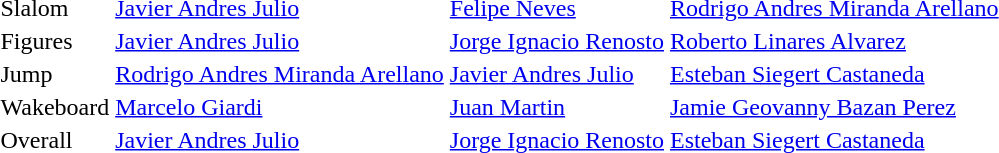<table>
<tr>
<td>Slalom <br></td>
<td><a href='#'>Javier Andres Julio</a><br><em></em></td>
<td><a href='#'>Felipe Neves</a><br><em></em></td>
<td><a href='#'>Rodrigo Andres Miranda Arellano</a><br><em></em></td>
</tr>
<tr>
<td>Figures <br></td>
<td><a href='#'>Javier Andres Julio</a><br><em></em></td>
<td><a href='#'>Jorge Ignacio Renosto</a><br><em></em></td>
<td><a href='#'>Roberto Linares Alvarez</a><br><em></em></td>
</tr>
<tr>
<td>Jump <br></td>
<td><a href='#'>Rodrigo Andres Miranda Arellano</a><br><em></em></td>
<td><a href='#'>Javier Andres Julio</a><br><em></em></td>
<td><a href='#'>Esteban Siegert Castaneda</a><br><em></em></td>
</tr>
<tr>
<td>Wakeboard <br></td>
<td><a href='#'>Marcelo Giardi</a><br><em></em></td>
<td><a href='#'>Juan Martin</a><br><em></em></td>
<td><a href='#'>Jamie Geovanny Bazan Perez</a><br><em></em></td>
</tr>
<tr>
<td>Overall <br></td>
<td><a href='#'>Javier Andres Julio</a><br><em></em></td>
<td><a href='#'>Jorge Ignacio Renosto</a><br><em></em></td>
<td><a href='#'>Esteban Siegert Castaneda</a><br><em></em></td>
</tr>
</table>
